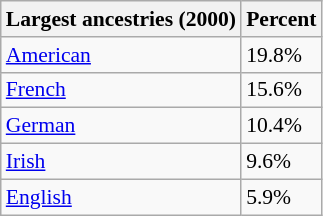<table class="wikitable sortable collapsible" style="font-size: 90%;">
<tr>
<th>Largest ancestries (2000)</th>
<th>Percent</th>
</tr>
<tr>
<td><a href='#'>American</a> </td>
<td>19.8%</td>
</tr>
<tr>
<td><a href='#'>French</a>  </td>
<td>15.6%</td>
</tr>
<tr>
<td><a href='#'>German</a> </td>
<td>10.4%</td>
</tr>
<tr>
<td><a href='#'>Irish</a> </td>
<td>9.6%</td>
</tr>
<tr>
<td><a href='#'>English</a> </td>
<td>5.9%</td>
</tr>
</table>
